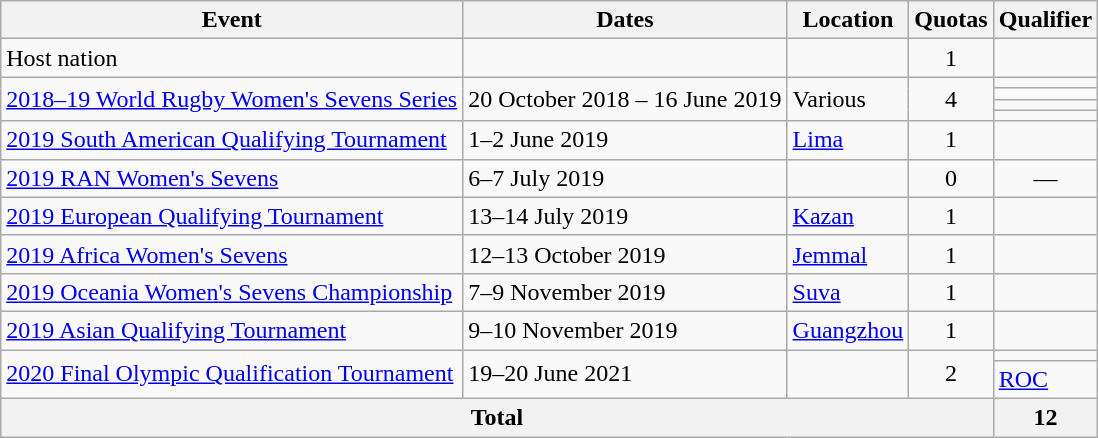<table class=wikitable>
<tr>
<th>Event</th>
<th>Dates</th>
<th>Location</th>
<th>Quotas</th>
<th>Qualifier</th>
</tr>
<tr>
<td>Host nation</td>
<td></td>
<td></td>
<td align=center>1</td>
<td></td>
</tr>
<tr>
<td rowspan=4><a href='#'>2018–19 World Rugby Women's Sevens Series</a></td>
<td rowspan=4>20 October 2018 – 16 June 2019</td>
<td rowspan=4>Various</td>
<td rowspan=4 align=center>4</td>
<td></td>
</tr>
<tr>
<td></td>
</tr>
<tr>
<td></td>
</tr>
<tr>
<td></td>
</tr>
<tr>
<td><a href='#'>2019 South American Qualifying Tournament</a></td>
<td>1–2 June 2019</td>
<td> <a href='#'>Lima</a></td>
<td align=center>1</td>
<td></td>
</tr>
<tr>
<td><a href='#'>2019 RAN Women's Sevens</a></td>
<td>6–7 July 2019</td>
<td></td>
<td align=center>0</td>
<td align=center>—</td>
</tr>
<tr>
<td><a href='#'>2019 European Qualifying Tournament</a></td>
<td>13–14 July 2019</td>
<td> <a href='#'>Kazan</a></td>
<td align=center>1</td>
<td></td>
</tr>
<tr>
<td><a href='#'>2019 Africa Women's Sevens</a></td>
<td>12–13 October 2019</td>
<td> <a href='#'>Jemmal</a></td>
<td align=center>1</td>
<td></td>
</tr>
<tr>
<td><a href='#'>2019 Oceania Women's Sevens Championship</a></td>
<td>7–9 November 2019</td>
<td> <a href='#'>Suva</a></td>
<td align=center>1</td>
<td></td>
</tr>
<tr>
<td><a href='#'>2019 Asian Qualifying Tournament</a></td>
<td>9–10 November 2019</td>
<td> <a href='#'>Guangzhou</a></td>
<td align=center>1</td>
<td></td>
</tr>
<tr>
<td rowspan="2"><a href='#'>2020 Final Olympic Qualification Tournament</a></td>
<td rowspan="2">19–20 June 2021</td>
<td rowspan="2"></td>
<td rowspan="2" align=center>2</td>
<td></td>
</tr>
<tr>
<td> <a href='#'>ROC</a></td>
</tr>
<tr>
<th colspan=4>Total</th>
<th>12</th>
</tr>
</table>
